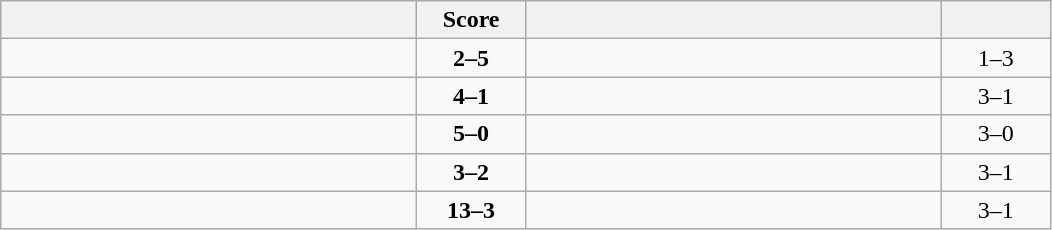<table class="wikitable" style="text-align: center; ">
<tr>
<th align="right" width="270"></th>
<th width="65">Score</th>
<th align="left" width="270"></th>
<th width="65"></th>
</tr>
<tr>
<td align="left"></td>
<td><strong>2–5</strong></td>
<td align="left"><strong></strong></td>
<td>1–3 <strong></strong></td>
</tr>
<tr>
<td align="left"><strong></strong></td>
<td><strong>4–1</strong></td>
<td align="left"></td>
<td>3–1 <strong></strong></td>
</tr>
<tr>
<td align="left"><strong></strong></td>
<td><strong>5–0</strong></td>
<td align="left"></td>
<td>3–0 <strong></strong></td>
</tr>
<tr>
<td align="left"><strong></strong></td>
<td><strong>3–2</strong></td>
<td align="left"></td>
<td>3–1 <strong></strong></td>
</tr>
<tr>
<td align="left"><strong></strong></td>
<td><strong>13–3</strong></td>
<td align="left"></td>
<td>3–1 <strong></strong></td>
</tr>
</table>
